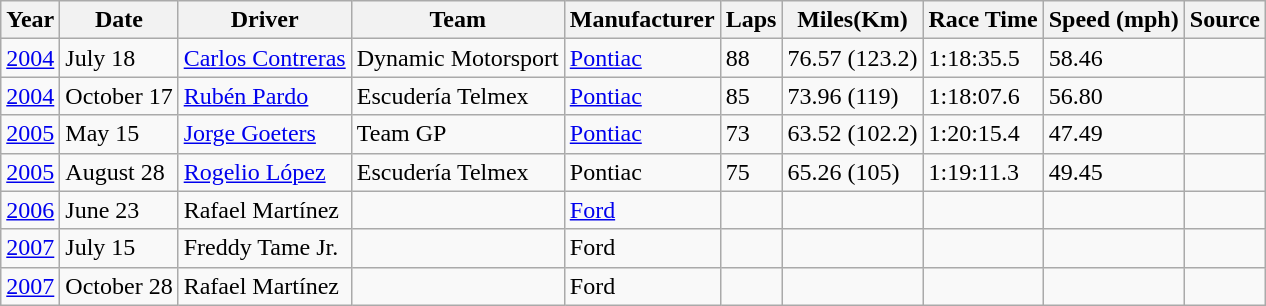<table class="wikitable">
<tr>
<th>Year</th>
<th>Date</th>
<th>Driver</th>
<th>Team</th>
<th>Manufacturer</th>
<th>Laps</th>
<th>Miles(Km)</th>
<th>Race Time</th>
<th>Speed (mph)</th>
<th>Source</th>
</tr>
<tr>
<td><a href='#'>2004</a></td>
<td>July 18</td>
<td> <a href='#'>Carlos Contreras</a></td>
<td>Dynamic Motorsport</td>
<td><a href='#'>Pontiac</a></td>
<td>88</td>
<td>76.57 (123.2)</td>
<td>1:18:35.5</td>
<td>58.46</td>
<td></td>
</tr>
<tr>
<td><a href='#'>2004</a></td>
<td>October 17</td>
<td> <a href='#'>Rubén Pardo</a></td>
<td>Escudería Telmex</td>
<td><a href='#'>Pontiac</a></td>
<td>85</td>
<td>73.96 (119)</td>
<td>1:18:07.6</td>
<td>56.80</td>
<td></td>
</tr>
<tr>
<td><a href='#'>2005</a></td>
<td>May 15</td>
<td> <a href='#'>Jorge Goeters</a></td>
<td>Team GP</td>
<td><a href='#'>Pontiac</a></td>
<td>73</td>
<td>63.52 (102.2)</td>
<td>1:20:15.4</td>
<td>47.49</td>
<td></td>
</tr>
<tr>
<td><a href='#'>2005</a></td>
<td>August 28</td>
<td> <a href='#'>Rogelio López</a></td>
<td>Escudería Telmex</td>
<td>Pontiac</td>
<td>75</td>
<td>65.26 (105)</td>
<td>1:19:11.3</td>
<td>49.45</td>
<td></td>
</tr>
<tr>
<td><a href='#'>2006</a></td>
<td>June 23</td>
<td> Rafael Martínez</td>
<td></td>
<td><a href='#'>Ford</a></td>
<td></td>
<td></td>
<td></td>
<td></td>
<td></td>
</tr>
<tr>
<td><a href='#'>2007</a></td>
<td>July 15</td>
<td> Freddy Tame Jr.</td>
<td></td>
<td>Ford</td>
<td></td>
<td></td>
<td></td>
<td></td>
<td></td>
</tr>
<tr>
<td><a href='#'>2007</a></td>
<td>October 28</td>
<td> Rafael Martínez</td>
<td></td>
<td>Ford</td>
<td></td>
<td></td>
<td></td>
<td></td>
<td></td>
</tr>
</table>
